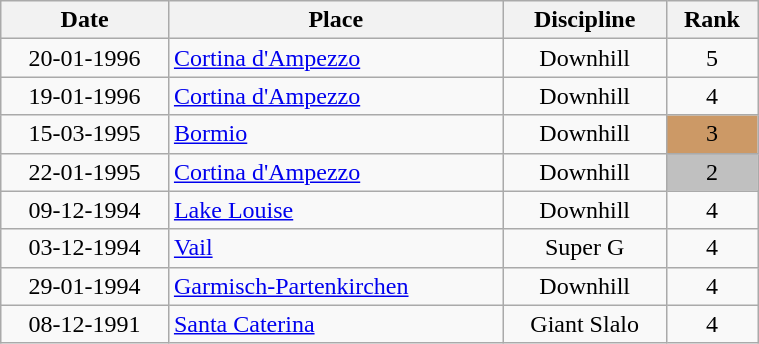<table class="wikitable" width=40% style="font-size:100%; text-align:center;">
<tr>
<th>Date</th>
<th>Place</th>
<th>Discipline</th>
<th>Rank</th>
</tr>
<tr>
<td>20-01-1996</td>
<td align=left> <a href='#'>Cortina d'Ampezzo</a></td>
<td>Downhill</td>
<td>5</td>
</tr>
<tr>
<td>19-01-1996</td>
<td align=left> <a href='#'>Cortina d'Ampezzo</a></td>
<td>Downhill</td>
<td>4</td>
</tr>
<tr>
<td>15-03-1995</td>
<td align=left> <a href='#'>Bormio</a></td>
<td>Downhill</td>
<td bgcolor=cc9966>3</td>
</tr>
<tr>
<td>22-01-1995</td>
<td align=left> <a href='#'>Cortina d'Ampezzo</a></td>
<td>Downhill</td>
<td bgcolor=silver>2</td>
</tr>
<tr>
<td>09-12-1994</td>
<td align=left> <a href='#'>Lake Louise</a></td>
<td>Downhill</td>
<td>4</td>
</tr>
<tr>
<td>03-12-1994</td>
<td align=left> <a href='#'>Vail</a></td>
<td>Super G</td>
<td>4</td>
</tr>
<tr>
<td>29-01-1994</td>
<td align=left> <a href='#'>Garmisch-Partenkirchen</a></td>
<td>Downhill</td>
<td>4</td>
</tr>
<tr>
<td>08-12-1991</td>
<td align=left> <a href='#'>Santa Caterina</a></td>
<td>Giant Slalo</td>
<td>4</td>
</tr>
</table>
